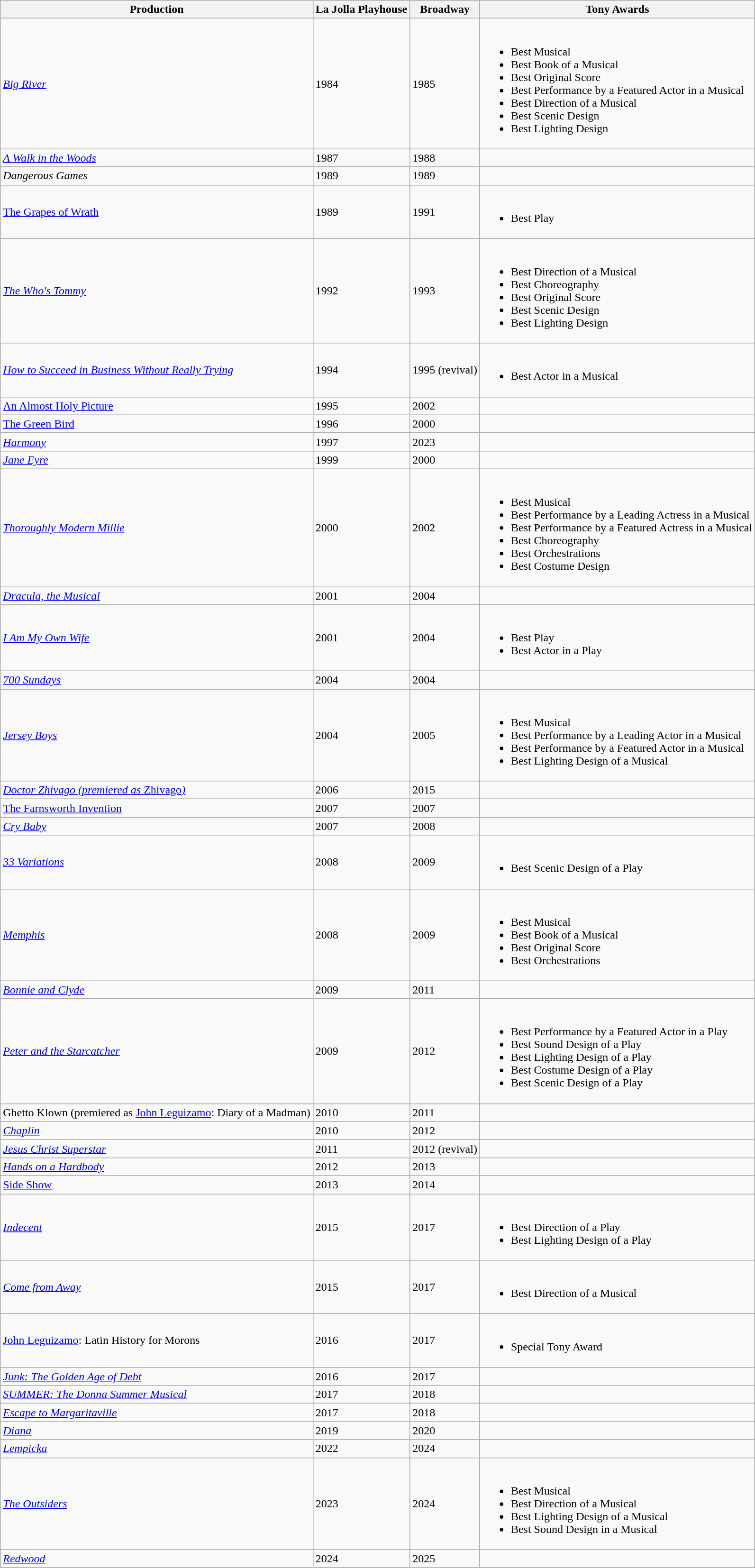<table class="wikitable">
<tr>
<th>Production</th>
<th>La Jolla Playhouse</th>
<th>Broadway</th>
<th>Tony Awards</th>
</tr>
<tr>
<td><em><a href='#'>Big River</a></em></td>
<td>1984</td>
<td>1985</td>
<td><br><ul><li>Best Musical</li><li>Best Book of a Musical</li><li>Best Original Score</li><li>Best Performance by a Featured Actor in a Musical</li><li>Best Direction of a Musical</li><li>Best Scenic Design</li><li>Best Lighting Design</li></ul></td>
</tr>
<tr>
<td><em><a href='#'>A Walk in the Woods</a></em></td>
<td>1987</td>
<td>1988</td>
<td></td>
</tr>
<tr>
<td><em>Dangerous Games</em></td>
<td>1989</td>
<td>1989</td>
<td></td>
</tr>
<tr>
<td><a href='#'>The Grapes of Wrath</a></td>
<td>1989</td>
<td>1991</td>
<td><br><ul><li>Best Play</li></ul></td>
</tr>
<tr>
<td><em><a href='#'>The Who's Tommy</a></em></td>
<td>1992</td>
<td>1993</td>
<td><br><ul><li>Best Direction of a Musical</li><li>Best Choreography</li><li>Best Original Score</li><li>Best Scenic Design</li><li>Best Lighting Design</li></ul></td>
</tr>
<tr>
<td><em><a href='#'>How to Succeed in Business Without Really Trying</a></em></td>
<td>1994</td>
<td>1995 (revival)</td>
<td><br><ul><li>Best Actor in a Musical</li></ul></td>
</tr>
<tr>
<td><a href='#'>An Almost Holy Picture</a></td>
<td>1995</td>
<td>2002</td>
<td></td>
</tr>
<tr>
<td><a href='#'>The Green Bird</a></td>
<td>1996</td>
<td>2000</td>
<td></td>
</tr>
<tr>
<td><em><a href='#'>Harmony</a></em></td>
<td>1997</td>
<td>2023</td>
<td></td>
</tr>
<tr>
<td><em><a href='#'>Jane Eyre</a></em></td>
<td>1999</td>
<td>2000</td>
<td></td>
</tr>
<tr>
<td><em><a href='#'>Thoroughly Modern Millie</a></em></td>
<td>2000</td>
<td>2002</td>
<td><br><ul><li>Best Musical</li><li>Best Performance by a Leading Actress in a Musical</li><li>Best Performance by a Featured Actress in a Musical</li><li>Best Choreography</li><li>Best Orchestrations</li><li>Best Costume Design</li></ul></td>
</tr>
<tr>
<td><em><a href='#'>Dracula, the Musical</a></em></td>
<td>2001</td>
<td>2004</td>
<td></td>
</tr>
<tr>
<td><em><a href='#'>I Am My Own Wife</a></em></td>
<td>2001</td>
<td>2004</td>
<td><br><ul><li>Best Play</li><li>Best Actor in a Play</li></ul></td>
</tr>
<tr>
<td><em><a href='#'>700 Sundays</a></em></td>
<td>2004</td>
<td>2004</td>
<td></td>
</tr>
<tr>
<td><em><a href='#'>Jersey Boys</a></em></td>
<td>2004</td>
<td>2005</td>
<td><br><ul><li>Best Musical</li><li>Best Performance by a Leading Actor in a Musical</li><li>Best Performance by a Featured Actor in a Musical</li><li>Best Lighting Design of a Musical</li></ul></td>
</tr>
<tr>
<td><em><a href='#'>Doctor Zhivago (premiered as </em>Zhivago<em>)</a></em></td>
<td>2006</td>
<td>2015</td>
<td></td>
</tr>
<tr>
<td><a href='#'>The Farnsworth Invention</a></td>
<td>2007</td>
<td>2007</td>
<td></td>
</tr>
<tr>
<td><em><a href='#'>Cry Baby</a></em></td>
<td>2007</td>
<td>2008</td>
<td></td>
</tr>
<tr>
<td><em><a href='#'>33 Variations</a></em></td>
<td>2008</td>
<td>2009</td>
<td><br><ul><li>Best Scenic Design of a Play</li></ul></td>
</tr>
<tr>
<td><em><a href='#'>Memphis</a></em></td>
<td>2008</td>
<td>2009</td>
<td><br><ul><li>Best Musical</li><li>Best Book of a Musical</li><li>Best Original Score</li><li>Best Orchestrations</li></ul></td>
</tr>
<tr>
<td><em><a href='#'>Bonnie and Clyde</a></em></td>
<td>2009</td>
<td>2011</td>
<td></td>
</tr>
<tr>
<td><em><a href='#'>Peter and the Starcatcher</a></em></td>
<td>2009</td>
<td>2012</td>
<td><br><ul><li>Best Performance by a Featured Actor in a Play</li><li>Best Sound Design of a Play</li><li>Best Lighting Design of a Play</li><li>Best Costume Design of a Play</li><li>Best Scenic Design of a Play</li></ul></td>
</tr>
<tr>
<td>Ghetto Klown (premiered as <a href='#'>John Leguizamo</a>: Diary of a Madman)</td>
<td>2010</td>
<td>2011</td>
<td></td>
</tr>
<tr>
<td><em><a href='#'>Chaplin</a></em></td>
<td>2010</td>
<td>2012</td>
<td></td>
</tr>
<tr>
<td><em><a href='#'>Jesus Christ Superstar</a></em></td>
<td>2011</td>
<td>2012 (revival)</td>
<td></td>
</tr>
<tr>
<td><em><a href='#'>Hands on a Hardbody</a></em></td>
<td>2012</td>
<td>2013</td>
<td></td>
</tr>
<tr>
<td><a href='#'>Side Show</a></td>
<td>2013</td>
<td>2014</td>
<td></td>
</tr>
<tr>
<td><em><a href='#'>Indecent</a></em></td>
<td>2015</td>
<td>2017</td>
<td><br><ul><li>Best Direction of a Play</li><li>Best Lighting Design of a Play</li></ul></td>
</tr>
<tr>
<td><em><a href='#'>Come from Away</a></em></td>
<td>2015</td>
<td>2017</td>
<td><br><ul><li>Best Direction of a Musical</li></ul></td>
</tr>
<tr>
<td><a href='#'>John Leguizamo</a>: Latin History for Morons</td>
<td>2016</td>
<td>2017</td>
<td><br><ul><li>Special Tony Award</li></ul></td>
</tr>
<tr>
<td><em><a href='#'>Junk: The Golden Age of Debt</a></em></td>
<td>2016</td>
<td>2017</td>
<td></td>
</tr>
<tr>
<td><em><a href='#'>SUMMER: The Donna Summer Musical</a></em></td>
<td>2017</td>
<td>2018</td>
<td></td>
</tr>
<tr>
<td><em><a href='#'>Escape to Margaritaville</a></em></td>
<td>2017</td>
<td>2018</td>
<td></td>
</tr>
<tr>
<td><em><a href='#'>Diana</a></em></td>
<td>2019</td>
<td>2020</td>
<td></td>
</tr>
<tr>
<td><em><a href='#'>Lempicka</a></em></td>
<td>2022</td>
<td>2024</td>
<td></td>
</tr>
<tr>
<td><em><a href='#'>The Outsiders</a></em></td>
<td>2023</td>
<td>2024</td>
<td><br><ul><li>Best Musical</li><li>Best Direction of a Musical</li><li>Best Lighting Design of a Musical</li><li>Best Sound Design in a Musical</li></ul></td>
</tr>
<tr>
<td><em><a href='#'>Redwood</a></em></td>
<td>2024</td>
<td>2025</td>
<td></td>
</tr>
</table>
